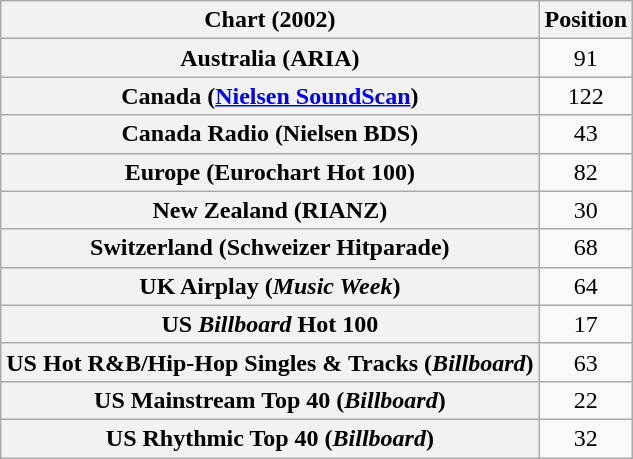<table class="wikitable sortable plainrowheaders" style="text-align:center">
<tr>
<th scope="col">Chart (2002)</th>
<th scope="col">Position</th>
</tr>
<tr>
<th scope="row">Australia (ARIA)</th>
<td>91</td>
</tr>
<tr>
<th scope="row">Canada (<a href='#'>Nielsen SoundScan</a>)</th>
<td>122</td>
</tr>
<tr>
<th scope="row">Canada Radio (Nielsen BDS)</th>
<td>43</td>
</tr>
<tr>
<th scope="row">Europe (Eurochart Hot 100)</th>
<td>82</td>
</tr>
<tr>
<th scope="row">New Zealand (RIANZ)</th>
<td>30</td>
</tr>
<tr>
<th scope="row">Switzerland (Schweizer Hitparade)</th>
<td>68</td>
</tr>
<tr>
<th scope="row">UK Airplay (<em>Music Week</em>)</th>
<td>64</td>
</tr>
<tr>
<th scope="row">US <em>Billboard</em> Hot 100</th>
<td>17</td>
</tr>
<tr>
<th scope="row">US Hot R&B/Hip-Hop Singles & Tracks (<em>Billboard</em>)</th>
<td>63</td>
</tr>
<tr>
<th scope="row">US Mainstream Top 40 (<em>Billboard</em>)</th>
<td>22</td>
</tr>
<tr>
<th scope="row">US Rhythmic Top 40 (<em>Billboard</em>)</th>
<td>32</td>
</tr>
</table>
